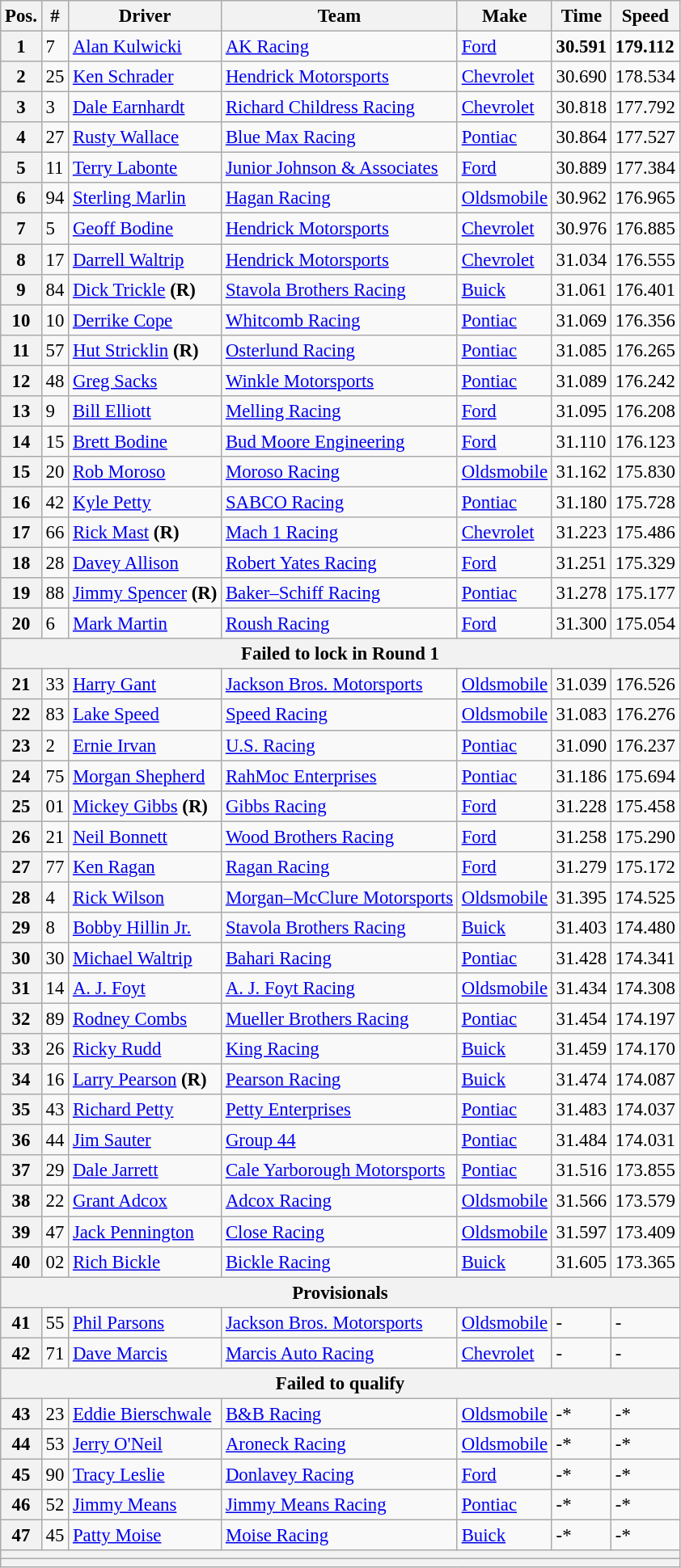<table class="wikitable" style="font-size:95%">
<tr>
<th>Pos.</th>
<th>#</th>
<th>Driver</th>
<th>Team</th>
<th>Make</th>
<th>Time</th>
<th>Speed</th>
</tr>
<tr>
<th>1</th>
<td>7</td>
<td><a href='#'>Alan Kulwicki</a></td>
<td><a href='#'>AK Racing</a></td>
<td><a href='#'>Ford</a></td>
<td><strong>30.591</strong></td>
<td><strong>179.112</strong></td>
</tr>
<tr>
<th>2</th>
<td>25</td>
<td><a href='#'>Ken Schrader</a></td>
<td><a href='#'>Hendrick Motorsports</a></td>
<td><a href='#'>Chevrolet</a></td>
<td>30.690</td>
<td>178.534</td>
</tr>
<tr>
<th>3</th>
<td>3</td>
<td><a href='#'>Dale Earnhardt</a></td>
<td><a href='#'>Richard Childress Racing</a></td>
<td><a href='#'>Chevrolet</a></td>
<td>30.818</td>
<td>177.792</td>
</tr>
<tr>
<th>4</th>
<td>27</td>
<td><a href='#'>Rusty Wallace</a></td>
<td><a href='#'>Blue Max Racing</a></td>
<td><a href='#'>Pontiac</a></td>
<td>30.864</td>
<td>177.527</td>
</tr>
<tr>
<th>5</th>
<td>11</td>
<td><a href='#'>Terry Labonte</a></td>
<td><a href='#'>Junior Johnson & Associates</a></td>
<td><a href='#'>Ford</a></td>
<td>30.889</td>
<td>177.384</td>
</tr>
<tr>
<th>6</th>
<td>94</td>
<td><a href='#'>Sterling Marlin</a></td>
<td><a href='#'>Hagan Racing</a></td>
<td><a href='#'>Oldsmobile</a></td>
<td>30.962</td>
<td>176.965</td>
</tr>
<tr>
<th>7</th>
<td>5</td>
<td><a href='#'>Geoff Bodine</a></td>
<td><a href='#'>Hendrick Motorsports</a></td>
<td><a href='#'>Chevrolet</a></td>
<td>30.976</td>
<td>176.885</td>
</tr>
<tr>
<th>8</th>
<td>17</td>
<td><a href='#'>Darrell Waltrip</a></td>
<td><a href='#'>Hendrick Motorsports</a></td>
<td><a href='#'>Chevrolet</a></td>
<td>31.034</td>
<td>176.555</td>
</tr>
<tr>
<th>9</th>
<td>84</td>
<td><a href='#'>Dick Trickle</a> <strong>(R)</strong></td>
<td><a href='#'>Stavola Brothers Racing</a></td>
<td><a href='#'>Buick</a></td>
<td>31.061</td>
<td>176.401</td>
</tr>
<tr>
<th>10</th>
<td>10</td>
<td><a href='#'>Derrike Cope</a></td>
<td><a href='#'>Whitcomb Racing</a></td>
<td><a href='#'>Pontiac</a></td>
<td>31.069</td>
<td>176.356</td>
</tr>
<tr>
<th>11</th>
<td>57</td>
<td><a href='#'>Hut Stricklin</a> <strong>(R)</strong></td>
<td><a href='#'>Osterlund Racing</a></td>
<td><a href='#'>Pontiac</a></td>
<td>31.085</td>
<td>176.265</td>
</tr>
<tr>
<th>12</th>
<td>48</td>
<td><a href='#'>Greg Sacks</a></td>
<td><a href='#'>Winkle Motorsports</a></td>
<td><a href='#'>Pontiac</a></td>
<td>31.089</td>
<td>176.242</td>
</tr>
<tr>
<th>13</th>
<td>9</td>
<td><a href='#'>Bill Elliott</a></td>
<td><a href='#'>Melling Racing</a></td>
<td><a href='#'>Ford</a></td>
<td>31.095</td>
<td>176.208</td>
</tr>
<tr>
<th>14</th>
<td>15</td>
<td><a href='#'>Brett Bodine</a></td>
<td><a href='#'>Bud Moore Engineering</a></td>
<td><a href='#'>Ford</a></td>
<td>31.110</td>
<td>176.123</td>
</tr>
<tr>
<th>15</th>
<td>20</td>
<td><a href='#'>Rob Moroso</a></td>
<td><a href='#'>Moroso Racing</a></td>
<td><a href='#'>Oldsmobile</a></td>
<td>31.162</td>
<td>175.830</td>
</tr>
<tr>
<th>16</th>
<td>42</td>
<td><a href='#'>Kyle Petty</a></td>
<td><a href='#'>SABCO Racing</a></td>
<td><a href='#'>Pontiac</a></td>
<td>31.180</td>
<td>175.728</td>
</tr>
<tr>
<th>17</th>
<td>66</td>
<td><a href='#'>Rick Mast</a> <strong>(R)</strong></td>
<td><a href='#'>Mach 1 Racing</a></td>
<td><a href='#'>Chevrolet</a></td>
<td>31.223</td>
<td>175.486</td>
</tr>
<tr>
<th>18</th>
<td>28</td>
<td><a href='#'>Davey Allison</a></td>
<td><a href='#'>Robert Yates Racing</a></td>
<td><a href='#'>Ford</a></td>
<td>31.251</td>
<td>175.329</td>
</tr>
<tr>
<th>19</th>
<td>88</td>
<td><a href='#'>Jimmy Spencer</a> <strong>(R)</strong></td>
<td><a href='#'>Baker–Schiff Racing</a></td>
<td><a href='#'>Pontiac</a></td>
<td>31.278</td>
<td>175.177</td>
</tr>
<tr>
<th>20</th>
<td>6</td>
<td><a href='#'>Mark Martin</a></td>
<td><a href='#'>Roush Racing</a></td>
<td><a href='#'>Ford</a></td>
<td>31.300</td>
<td>175.054</td>
</tr>
<tr>
<th colspan="7">Failed to lock in Round 1</th>
</tr>
<tr>
<th>21</th>
<td>33</td>
<td><a href='#'>Harry Gant</a></td>
<td><a href='#'>Jackson Bros. Motorsports</a></td>
<td><a href='#'>Oldsmobile</a></td>
<td>31.039</td>
<td>176.526</td>
</tr>
<tr>
<th>22</th>
<td>83</td>
<td><a href='#'>Lake Speed</a></td>
<td><a href='#'>Speed Racing</a></td>
<td><a href='#'>Oldsmobile</a></td>
<td>31.083</td>
<td>176.276</td>
</tr>
<tr>
<th>23</th>
<td>2</td>
<td><a href='#'>Ernie Irvan</a></td>
<td><a href='#'>U.S. Racing</a></td>
<td><a href='#'>Pontiac</a></td>
<td>31.090</td>
<td>176.237</td>
</tr>
<tr>
<th>24</th>
<td>75</td>
<td><a href='#'>Morgan Shepherd</a></td>
<td><a href='#'>RahMoc Enterprises</a></td>
<td><a href='#'>Pontiac</a></td>
<td>31.186</td>
<td>175.694</td>
</tr>
<tr>
<th>25</th>
<td>01</td>
<td><a href='#'>Mickey Gibbs</a> <strong>(R)</strong></td>
<td><a href='#'>Gibbs Racing</a></td>
<td><a href='#'>Ford</a></td>
<td>31.228</td>
<td>175.458</td>
</tr>
<tr>
<th>26</th>
<td>21</td>
<td><a href='#'>Neil Bonnett</a></td>
<td><a href='#'>Wood Brothers Racing</a></td>
<td><a href='#'>Ford</a></td>
<td>31.258</td>
<td>175.290</td>
</tr>
<tr>
<th>27</th>
<td>77</td>
<td><a href='#'>Ken Ragan</a></td>
<td><a href='#'>Ragan Racing</a></td>
<td><a href='#'>Ford</a></td>
<td>31.279</td>
<td>175.172</td>
</tr>
<tr>
<th>28</th>
<td>4</td>
<td><a href='#'>Rick Wilson</a></td>
<td><a href='#'>Morgan–McClure Motorsports</a></td>
<td><a href='#'>Oldsmobile</a></td>
<td>31.395</td>
<td>174.525</td>
</tr>
<tr>
<th>29</th>
<td>8</td>
<td><a href='#'>Bobby Hillin Jr.</a></td>
<td><a href='#'>Stavola Brothers Racing</a></td>
<td><a href='#'>Buick</a></td>
<td>31.403</td>
<td>174.480</td>
</tr>
<tr>
<th>30</th>
<td>30</td>
<td><a href='#'>Michael Waltrip</a></td>
<td><a href='#'>Bahari Racing</a></td>
<td><a href='#'>Pontiac</a></td>
<td>31.428</td>
<td>174.341</td>
</tr>
<tr>
<th>31</th>
<td>14</td>
<td><a href='#'>A. J. Foyt</a></td>
<td><a href='#'>A. J. Foyt Racing</a></td>
<td><a href='#'>Oldsmobile</a></td>
<td>31.434</td>
<td>174.308</td>
</tr>
<tr>
<th>32</th>
<td>89</td>
<td><a href='#'>Rodney Combs</a></td>
<td><a href='#'>Mueller Brothers Racing</a></td>
<td><a href='#'>Pontiac</a></td>
<td>31.454</td>
<td>174.197</td>
</tr>
<tr>
<th>33</th>
<td>26</td>
<td><a href='#'>Ricky Rudd</a></td>
<td><a href='#'>King Racing</a></td>
<td><a href='#'>Buick</a></td>
<td>31.459</td>
<td>174.170</td>
</tr>
<tr>
<th>34</th>
<td>16</td>
<td><a href='#'>Larry Pearson</a> <strong>(R)</strong></td>
<td><a href='#'>Pearson Racing</a></td>
<td><a href='#'>Buick</a></td>
<td>31.474</td>
<td>174.087</td>
</tr>
<tr>
<th>35</th>
<td>43</td>
<td><a href='#'>Richard Petty</a></td>
<td><a href='#'>Petty Enterprises</a></td>
<td><a href='#'>Pontiac</a></td>
<td>31.483</td>
<td>174.037</td>
</tr>
<tr>
<th>36</th>
<td>44</td>
<td><a href='#'>Jim Sauter</a></td>
<td><a href='#'>Group 44</a></td>
<td><a href='#'>Pontiac</a></td>
<td>31.484</td>
<td>174.031</td>
</tr>
<tr>
<th>37</th>
<td>29</td>
<td><a href='#'>Dale Jarrett</a></td>
<td><a href='#'>Cale Yarborough Motorsports</a></td>
<td><a href='#'>Pontiac</a></td>
<td>31.516</td>
<td>173.855</td>
</tr>
<tr>
<th>38</th>
<td>22</td>
<td><a href='#'>Grant Adcox</a></td>
<td><a href='#'>Adcox Racing</a></td>
<td><a href='#'>Oldsmobile</a></td>
<td>31.566</td>
<td>173.579</td>
</tr>
<tr>
<th>39</th>
<td>47</td>
<td><a href='#'>Jack Pennington</a></td>
<td><a href='#'>Close Racing</a></td>
<td><a href='#'>Oldsmobile</a></td>
<td>31.597</td>
<td>173.409</td>
</tr>
<tr>
<th>40</th>
<td>02</td>
<td><a href='#'>Rich Bickle</a></td>
<td><a href='#'>Bickle Racing</a></td>
<td><a href='#'>Buick</a></td>
<td>31.605</td>
<td>173.365</td>
</tr>
<tr>
<th colspan="7">Provisionals</th>
</tr>
<tr>
<th>41</th>
<td>55</td>
<td><a href='#'>Phil Parsons</a></td>
<td><a href='#'>Jackson Bros. Motorsports</a></td>
<td><a href='#'>Oldsmobile</a></td>
<td>-</td>
<td>-</td>
</tr>
<tr>
<th>42</th>
<td>71</td>
<td><a href='#'>Dave Marcis</a></td>
<td><a href='#'>Marcis Auto Racing</a></td>
<td><a href='#'>Chevrolet</a></td>
<td>-</td>
<td>-</td>
</tr>
<tr>
<th colspan="7">Failed to qualify</th>
</tr>
<tr>
<th>43</th>
<td>23</td>
<td><a href='#'>Eddie Bierschwale</a></td>
<td><a href='#'>B&B Racing</a></td>
<td><a href='#'>Oldsmobile</a></td>
<td>-*</td>
<td>-*</td>
</tr>
<tr>
<th>44</th>
<td>53</td>
<td><a href='#'>Jerry O'Neil</a></td>
<td><a href='#'>Aroneck Racing</a></td>
<td><a href='#'>Oldsmobile</a></td>
<td>-*</td>
<td>-*</td>
</tr>
<tr>
<th>45</th>
<td>90</td>
<td><a href='#'>Tracy Leslie</a></td>
<td><a href='#'>Donlavey Racing</a></td>
<td><a href='#'>Ford</a></td>
<td>-*</td>
<td>-*</td>
</tr>
<tr>
<th>46</th>
<td>52</td>
<td><a href='#'>Jimmy Means</a></td>
<td><a href='#'>Jimmy Means Racing</a></td>
<td><a href='#'>Pontiac</a></td>
<td>-*</td>
<td>-*</td>
</tr>
<tr>
<th>47</th>
<td>45</td>
<td><a href='#'>Patty Moise</a></td>
<td><a href='#'>Moise Racing</a></td>
<td><a href='#'>Buick</a></td>
<td>-*</td>
<td>-*</td>
</tr>
<tr>
<th colspan="7"></th>
</tr>
<tr>
<th colspan="7"></th>
</tr>
</table>
